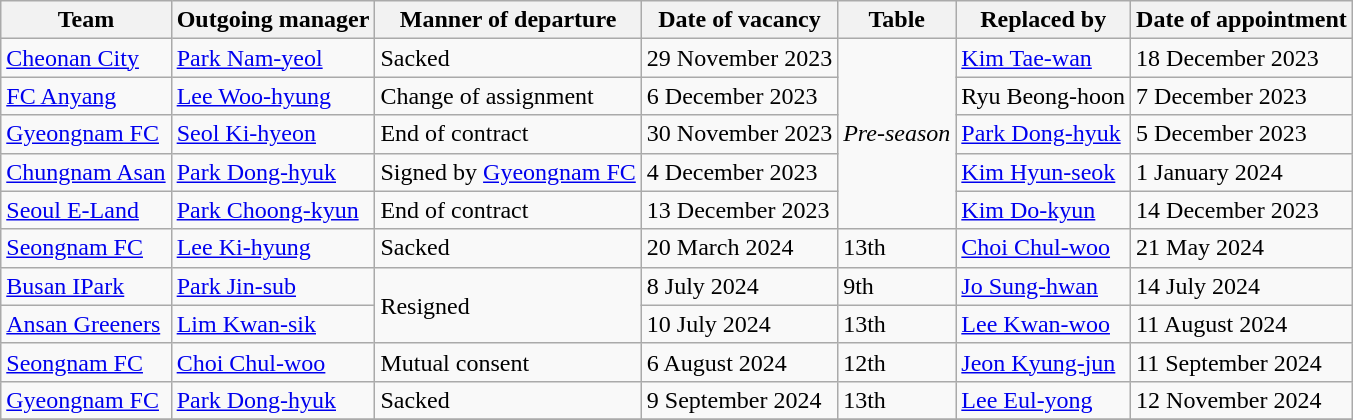<table class="wikitable sortable">
<tr>
<th>Team</th>
<th>Outgoing manager</th>
<th>Manner of departure</th>
<th>Date of vacancy</th>
<th>Table</th>
<th>Replaced by</th>
<th>Date of appointment</th>
</tr>
<tr>
<td><a href='#'>Cheonan City</a></td>
<td> <a href='#'>Park Nam-yeol</a></td>
<td>Sacked</td>
<td>29 November 2023 </td>
<td rowspan="5"><em>Pre-season</em></td>
<td> <a href='#'>Kim Tae-wan</a></td>
<td>18 December 2023</td>
</tr>
<tr>
<td><a href='#'>FC Anyang</a></td>
<td> <a href='#'>Lee Woo-hyung</a></td>
<td>Change of assignment</td>
<td>6 December 2023</td>
<td> Ryu Beong-hoon</td>
<td>7 December 2023</td>
</tr>
<tr>
<td><a href='#'>Gyeongnam FC</a></td>
<td> <a href='#'>Seol Ki-hyeon</a></td>
<td>End of contract</td>
<td>30 November 2023</td>
<td> <a href='#'>Park Dong-hyuk</a></td>
<td>5 December 2023</td>
</tr>
<tr>
<td><a href='#'>Chungnam Asan</a></td>
<td> <a href='#'>Park Dong-hyuk</a></td>
<td>Signed by <a href='#'>Gyeongnam FC</a></td>
<td>4 December 2023</td>
<td> <a href='#'>Kim Hyun-seok</a></td>
<td>1 January 2024</td>
</tr>
<tr>
<td><a href='#'>Seoul E-Land</a></td>
<td> <a href='#'>Park Choong-kyun</a></td>
<td>End of contract</td>
<td>13 December 2023</td>
<td> <a href='#'>Kim Do-kyun</a></td>
<td>14 December 2023</td>
</tr>
<tr>
<td><a href='#'>Seongnam FC</a></td>
<td> <a href='#'>Lee Ki-hyung</a></td>
<td>Sacked</td>
<td>20 March 2024</td>
<td>13th</td>
<td> <a href='#'>Choi Chul-woo</a></td>
<td>21 May 2024</td>
</tr>
<tr>
<td><a href='#'>Busan IPark</a></td>
<td> <a href='#'>Park Jin-sub</a></td>
<td rowspan="2">Resigned</td>
<td>8 July 2024</td>
<td>9th</td>
<td> <a href='#'>Jo Sung-hwan</a></td>
<td>14 July 2024</td>
</tr>
<tr>
<td><a href='#'>Ansan Greeners</a></td>
<td> <a href='#'>Lim Kwan-sik</a></td>
<td>10 July 2024</td>
<td>13th</td>
<td> <a href='#'>Lee Kwan-woo</a></td>
<td>11 August 2024</td>
</tr>
<tr>
<td><a href='#'>Seongnam FC</a></td>
<td> <a href='#'>Choi Chul-woo</a></td>
<td>Mutual consent</td>
<td>6 August 2024</td>
<td>12th</td>
<td> <a href='#'>Jeon Kyung-jun</a></td>
<td>11 September 2024</td>
</tr>
<tr>
<td><a href='#'>Gyeongnam FC</a></td>
<td> <a href='#'>Park Dong-hyuk</a></td>
<td>Sacked</td>
<td>9 September 2024</td>
<td>13th</td>
<td> <a href='#'>Lee Eul-yong</a></td>
<td>12 November 2024</td>
</tr>
<tr>
</tr>
</table>
